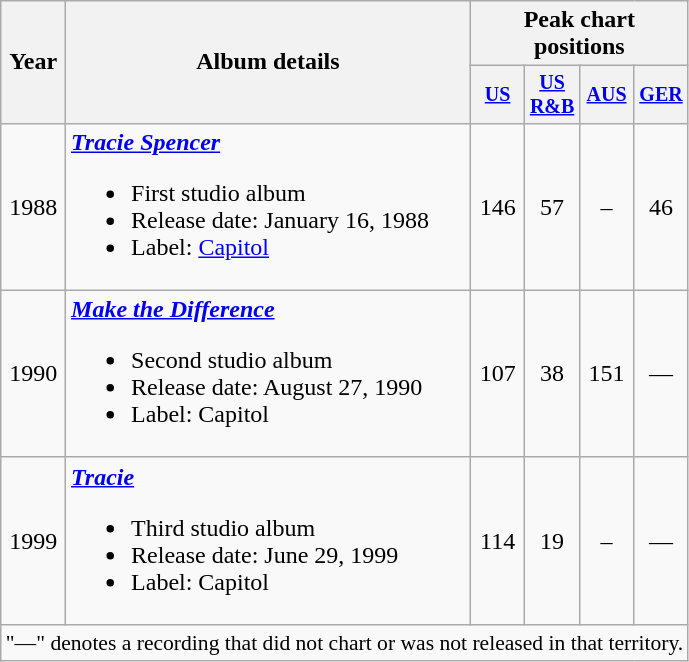<table class="wikitable" style="text-align:center;">
<tr>
<th rowspan="2">Year</th>
<th rowspan="2">Album details</th>
<th colspan="4">Peak chart positions</th>
</tr>
<tr style="font-size:smaller;">
<th width="30"><a href='#'>US</a><br></th>
<th width="30"><a href='#'>US R&B</a><br></th>
<th width="30"><a href='#'>AUS</a><br></th>
<th width="30"><a href='#'>GER</a><br></th>
</tr>
<tr>
<td>1988</td>
<td align="left"><strong><em><a href='#'>Tracie Spencer</a></em></strong><br><ul><li>First studio album</li><li>Release date: January 16, 1988</li><li>Label: <a href='#'>Capitol</a></li></ul></td>
<td>146</td>
<td>57</td>
<td>–</td>
<td>46</td>
</tr>
<tr>
<td>1990</td>
<td align="left"><strong><em><a href='#'>Make the Difference</a></em></strong><br><ul><li>Second studio album</li><li>Release date: August 27, 1990</li><li>Label: Capitol</li></ul></td>
<td>107</td>
<td>38</td>
<td>151</td>
<td>—</td>
</tr>
<tr>
<td>1999</td>
<td align="left"><strong><em><a href='#'>Tracie</a></em></strong><br><ul><li>Third studio album</li><li>Release date: June 29, 1999</li><li>Label: Capitol</li></ul></td>
<td>114</td>
<td>19</td>
<td>–</td>
<td>—</td>
</tr>
<tr>
<td colspan="15" style="font-size:90%">"—" denotes a recording that did not chart or was not released in that territory.</td>
</tr>
</table>
